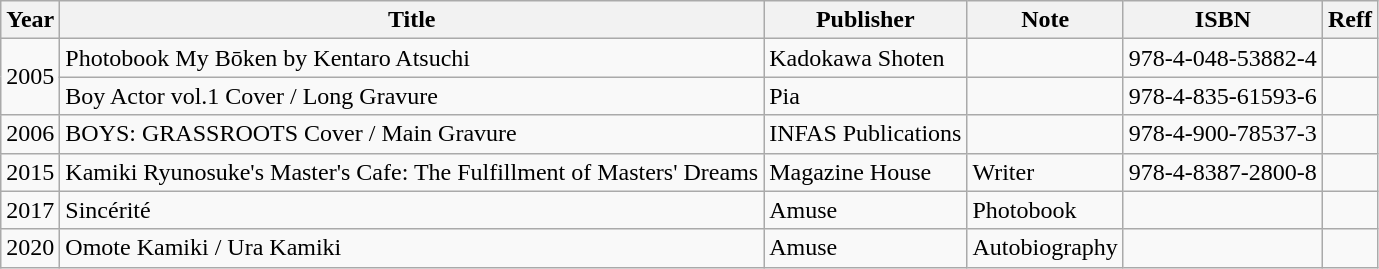<table class="wikitable sortable mw-collapsible">
<tr>
<th>Year</th>
<th>Title</th>
<th>Publisher</th>
<th>Note</th>
<th>ISBN</th>
<th>Reff</th>
</tr>
<tr>
<td rowspan="2">2005</td>
<td>Photobook My Bōken by Kentaro Atsuchi</td>
<td>Kadokawa Shoten</td>
<td></td>
<td>978-4-048-53882-4</td>
<td></td>
</tr>
<tr>
<td>Boy Actor vol.1 Cover / Long Gravure</td>
<td>Pia</td>
<td></td>
<td>978-4-835-61593-6</td>
<td></td>
</tr>
<tr>
<td>2006</td>
<td>BOYS: GRASSROOTS Cover / Main Gravure</td>
<td>INFAS Publications</td>
<td></td>
<td>978-4-900-78537-3</td>
<td></td>
</tr>
<tr>
<td>2015</td>
<td>Kamiki Ryunosuke's Master's Cafe: The Fulfillment of Masters' Dreams</td>
<td>Magazine House</td>
<td>Writer</td>
<td>978-4-8387-2800-8</td>
<td></td>
</tr>
<tr>
<td>2017</td>
<td>Sincérité</td>
<td>Amuse</td>
<td>Photobook</td>
<td></td>
<td></td>
</tr>
<tr>
<td>2020</td>
<td>Omote Kamiki / Ura Kamiki</td>
<td>Amuse</td>
<td>Autobiography</td>
<td></td>
<td></td>
</tr>
</table>
